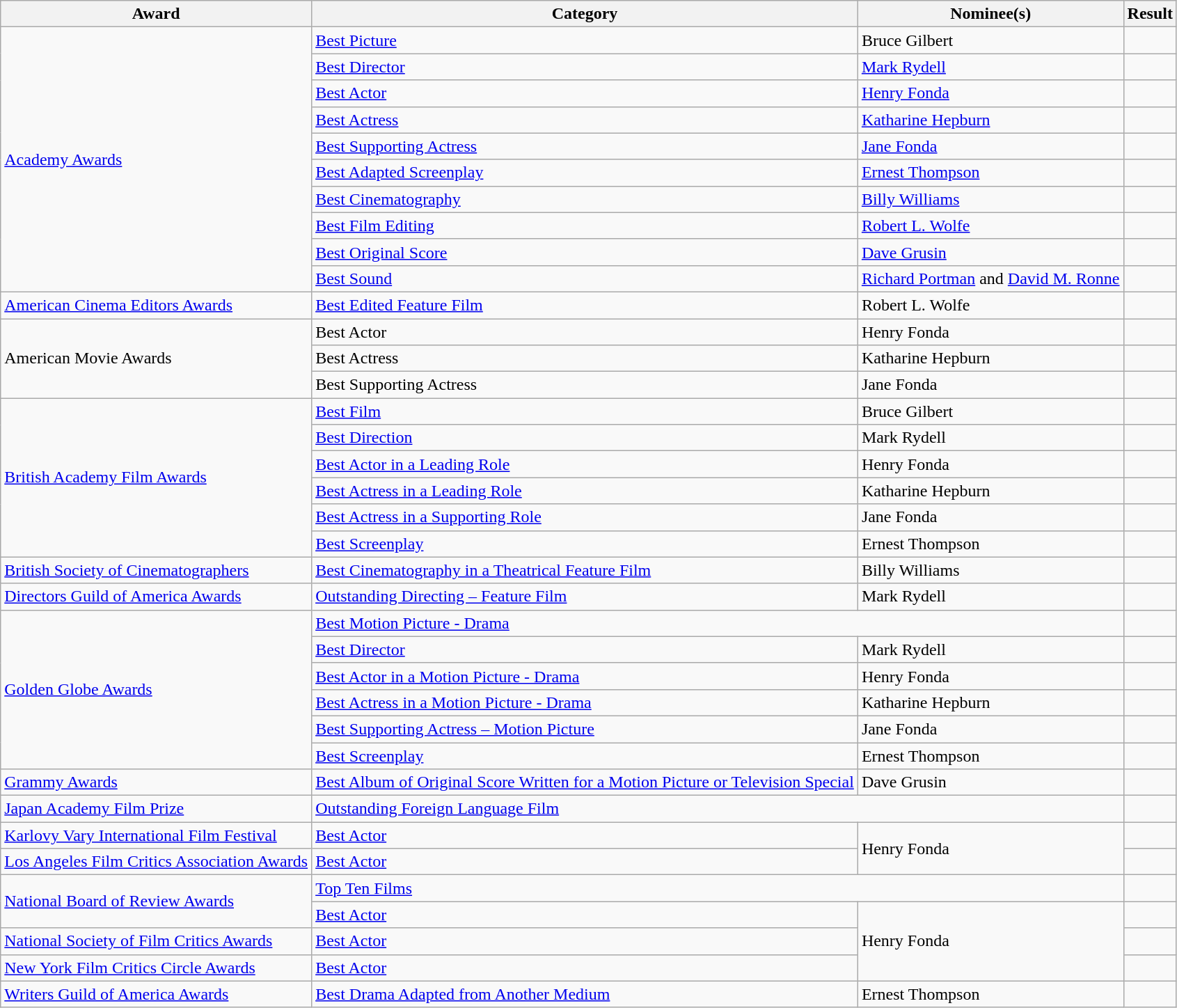<table class="wikitable plainrowheaders" style="text-align:left; font-size:100%">
<tr>
<th>Award</th>
<th>Category</th>
<th>Nominee(s)</th>
<th>Result</th>
</tr>
<tr>
<td rowspan="10"><a href='#'>Academy Awards</a></td>
<td><a href='#'>Best Picture</a></td>
<td>Bruce Gilbert</td>
<td></td>
</tr>
<tr>
<td><a href='#'>Best Director</a></td>
<td><a href='#'>Mark Rydell</a></td>
<td></td>
</tr>
<tr>
<td><a href='#'>Best Actor</a></td>
<td><a href='#'>Henry Fonda</a></td>
<td></td>
</tr>
<tr>
<td><a href='#'>Best Actress</a></td>
<td><a href='#'>Katharine Hepburn</a></td>
<td></td>
</tr>
<tr>
<td><a href='#'>Best Supporting Actress</a></td>
<td><a href='#'>Jane Fonda</a></td>
<td></td>
</tr>
<tr>
<td><a href='#'>Best Adapted Screenplay</a></td>
<td><a href='#'>Ernest Thompson</a></td>
<td></td>
</tr>
<tr>
<td><a href='#'>Best Cinematography</a></td>
<td><a href='#'>Billy Williams</a></td>
<td></td>
</tr>
<tr>
<td><a href='#'>Best Film Editing</a></td>
<td><a href='#'>Robert L. Wolfe</a></td>
<td></td>
</tr>
<tr>
<td><a href='#'>Best Original Score</a></td>
<td><a href='#'>Dave Grusin</a></td>
<td></td>
</tr>
<tr>
<td><a href='#'>Best Sound</a></td>
<td><a href='#'>Richard Portman</a> and <a href='#'>David M. Ronne</a></td>
<td></td>
</tr>
<tr>
<td><a href='#'>American Cinema Editors Awards</a></td>
<td><a href='#'>Best Edited Feature Film</a></td>
<td>Robert L. Wolfe</td>
<td></td>
</tr>
<tr>
<td rowspan="3">American Movie Awards</td>
<td>Best Actor</td>
<td>Henry Fonda</td>
<td></td>
</tr>
<tr>
<td>Best Actress</td>
<td>Katharine Hepburn</td>
<td></td>
</tr>
<tr>
<td>Best Supporting Actress</td>
<td>Jane Fonda</td>
<td></td>
</tr>
<tr>
<td rowspan="6"><a href='#'>British Academy Film Awards</a></td>
<td><a href='#'>Best Film</a></td>
<td>Bruce Gilbert</td>
<td></td>
</tr>
<tr>
<td><a href='#'>Best Direction</a></td>
<td>Mark Rydell</td>
<td></td>
</tr>
<tr>
<td><a href='#'>Best Actor in a Leading Role</a></td>
<td>Henry Fonda</td>
<td></td>
</tr>
<tr>
<td><a href='#'>Best Actress in a Leading Role</a></td>
<td>Katharine Hepburn</td>
<td></td>
</tr>
<tr>
<td><a href='#'>Best Actress in a Supporting Role</a></td>
<td>Jane Fonda</td>
<td></td>
</tr>
<tr>
<td><a href='#'>Best Screenplay</a></td>
<td>Ernest Thompson</td>
<td></td>
</tr>
<tr>
<td><a href='#'>British Society of Cinematographers</a></td>
<td><a href='#'>Best Cinematography in a Theatrical Feature Film</a></td>
<td>Billy Williams</td>
<td></td>
</tr>
<tr>
<td><a href='#'>Directors Guild of America Awards</a></td>
<td><a href='#'>Outstanding Directing – Feature Film</a></td>
<td>Mark Rydell</td>
<td></td>
</tr>
<tr>
<td rowspan="6"><a href='#'>Golden Globe Awards</a></td>
<td colspan="2"><a href='#'>Best Motion Picture - Drama</a></td>
<td></td>
</tr>
<tr>
<td><a href='#'>Best Director</a></td>
<td>Mark Rydell</td>
<td></td>
</tr>
<tr>
<td><a href='#'>Best Actor in a Motion Picture - Drama</a></td>
<td>Henry Fonda</td>
<td></td>
</tr>
<tr>
<td><a href='#'>Best Actress in a Motion Picture - Drama</a></td>
<td>Katharine Hepburn</td>
<td></td>
</tr>
<tr>
<td><a href='#'>Best Supporting Actress – Motion Picture</a></td>
<td>Jane Fonda</td>
<td></td>
</tr>
<tr>
<td><a href='#'>Best Screenplay</a></td>
<td>Ernest Thompson</td>
<td></td>
</tr>
<tr>
<td><a href='#'>Grammy Awards</a></td>
<td><a href='#'>Best Album of Original Score Written for a Motion Picture or Television Special</a></td>
<td>Dave Grusin</td>
<td></td>
</tr>
<tr>
<td><a href='#'>Japan Academy Film Prize</a></td>
<td colspan="2"><a href='#'>Outstanding Foreign Language Film</a></td>
<td></td>
</tr>
<tr>
<td><a href='#'>Karlovy Vary International Film Festival</a></td>
<td><a href='#'>Best Actor</a></td>
<td rowspan="2">Henry Fonda</td>
<td></td>
</tr>
<tr>
<td><a href='#'>Los Angeles Film Critics Association Awards</a></td>
<td><a href='#'>Best Actor</a></td>
<td></td>
</tr>
<tr>
<td rowspan="2"><a href='#'>National Board of Review Awards</a></td>
<td colspan="2"><a href='#'>Top Ten Films</a></td>
<td></td>
</tr>
<tr>
<td><a href='#'>Best Actor</a></td>
<td rowspan="3">Henry Fonda</td>
<td></td>
</tr>
<tr>
<td><a href='#'>National Society of Film Critics Awards</a></td>
<td><a href='#'>Best Actor</a></td>
<td></td>
</tr>
<tr>
<td><a href='#'>New York Film Critics Circle Awards</a></td>
<td><a href='#'>Best Actor</a></td>
<td></td>
</tr>
<tr>
<td><a href='#'>Writers Guild of America Awards</a></td>
<td><a href='#'>Best Drama Adapted from Another Medium</a></td>
<td>Ernest Thompson</td>
<td></td>
</tr>
</table>
